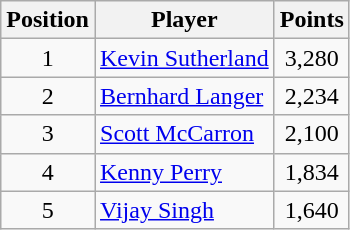<table class="wikitable">
<tr>
<th>Position</th>
<th>Player</th>
<th>Points</th>
</tr>
<tr>
<td align=center>1</td>
<td> <a href='#'>Kevin Sutherland</a></td>
<td align=center>3,280</td>
</tr>
<tr>
<td align=center>2</td>
<td> <a href='#'>Bernhard Langer</a></td>
<td align=center>2,234</td>
</tr>
<tr>
<td align=center>3</td>
<td> <a href='#'>Scott McCarron</a></td>
<td align=center>2,100</td>
</tr>
<tr>
<td align=center>4</td>
<td> <a href='#'>Kenny Perry</a></td>
<td align=center>1,834</td>
</tr>
<tr>
<td align=center>5</td>
<td> <a href='#'>Vijay Singh</a></td>
<td align=center>1,640</td>
</tr>
</table>
